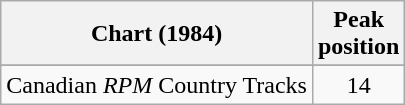<table class="wikitable sorrtable">
<tr>
<th align="left">Chart (1984)</th>
<th align="center">Peak<br>position</th>
</tr>
<tr>
</tr>
<tr>
<td align="left">Canadian <em>RPM</em> Country Tracks</td>
<td align="center">14</td>
</tr>
</table>
